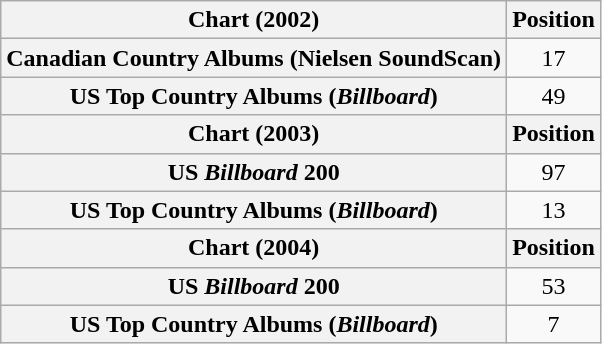<table class="wikitable plainrowheaders" style="text-align:center">
<tr>
<th scope="col">Chart (2002)</th>
<th scope="col">Position</th>
</tr>
<tr>
<th scope="row">Canadian Country Albums (Nielsen SoundScan)</th>
<td>17</td>
</tr>
<tr>
<th scope="row">US Top Country Albums (<em>Billboard</em>)</th>
<td>49</td>
</tr>
<tr>
<th scope="col">Chart (2003)</th>
<th scope="col">Position</th>
</tr>
<tr>
<th scope="row">US <em>Billboard</em> 200</th>
<td>97</td>
</tr>
<tr>
<th scope="row">US Top Country Albums (<em>Billboard</em>)</th>
<td>13</td>
</tr>
<tr>
<th scope="col">Chart (2004)</th>
<th scope="col">Position</th>
</tr>
<tr>
<th scope="row">US <em>Billboard</em> 200</th>
<td>53</td>
</tr>
<tr>
<th scope="row">US Top Country Albums (<em>Billboard</em>)</th>
<td>7</td>
</tr>
</table>
